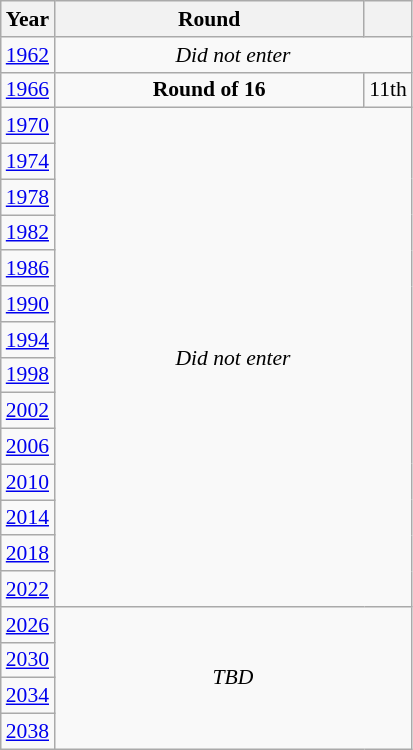<table class="wikitable" style="text-align: center; font-size:90%">
<tr>
<th>Year</th>
<th style="width:200px">Round</th>
<th></th>
</tr>
<tr>
<td><a href='#'>1962</a></td>
<td colspan="2"><em>Did not enter</em></td>
</tr>
<tr>
<td><a href='#'>1966</a></td>
<td><strong>Round of 16</strong></td>
<td>11th</td>
</tr>
<tr>
<td><a href='#'>1970</a></td>
<td colspan="2" rowspan="14"><em>Did not enter</em></td>
</tr>
<tr>
<td><a href='#'>1974</a></td>
</tr>
<tr>
<td><a href='#'>1978</a></td>
</tr>
<tr>
<td><a href='#'>1982</a></td>
</tr>
<tr>
<td><a href='#'>1986</a></td>
</tr>
<tr>
<td><a href='#'>1990</a></td>
</tr>
<tr>
<td><a href='#'>1994</a></td>
</tr>
<tr>
<td><a href='#'>1998</a></td>
</tr>
<tr>
<td><a href='#'>2002</a></td>
</tr>
<tr>
<td><a href='#'>2006</a></td>
</tr>
<tr>
<td><a href='#'>2010</a></td>
</tr>
<tr>
<td><a href='#'>2014</a></td>
</tr>
<tr>
<td><a href='#'>2018</a></td>
</tr>
<tr>
<td><a href='#'>2022</a></td>
</tr>
<tr>
<td><a href='#'>2026</a></td>
<td colspan="2" rowspan="4"><em>TBD</em></td>
</tr>
<tr>
<td><a href='#'>2030</a></td>
</tr>
<tr>
<td><a href='#'>2034</a></td>
</tr>
<tr>
<td><a href='#'>2038</a></td>
</tr>
</table>
